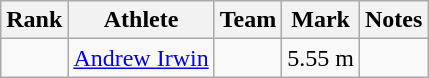<table class="wikitable sortable">
<tr>
<th>Rank</th>
<th>Athlete</th>
<th>Team</th>
<th>Mark</th>
<th>Notes</th>
</tr>
<tr>
<td align=center></td>
<td><a href='#'>Andrew Irwin</a></td>
<td></td>
<td>5.55 m</td>
<td></td>
</tr>
</table>
